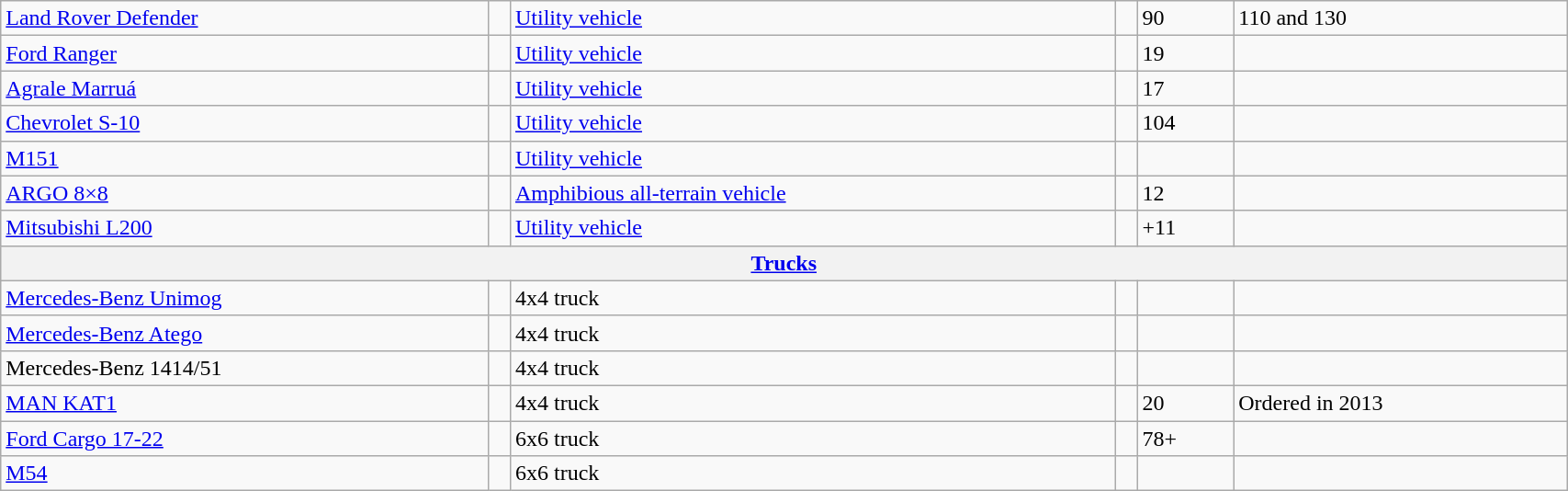<table class="wikitable" style="width:90%;">
<tr>
<td><a href='#'>Land Rover Defender</a></td>
<td></td>
<td><a href='#'>Utility vehicle</a></td>
<td></td>
<td>90</td>
<td>110 and 130</td>
</tr>
<tr>
<td><a href='#'>Ford Ranger</a></td>
<td></td>
<td><a href='#'>Utility vehicle</a></td>
<td><br></td>
<td>19</td>
<td></td>
</tr>
<tr>
<td><a href='#'>Agrale Marruá</a></td>
<td></td>
<td><a href='#'>Utility vehicle</a></td>
<td></td>
<td>17</td>
<td></td>
</tr>
<tr>
<td><a href='#'>Chevrolet S-10</a></td>
<td></td>
<td><a href='#'>Utility vehicle</a></td>
<td><br></td>
<td>104</td>
<td></td>
</tr>
<tr>
<td><a href='#'>M151</a></td>
<td></td>
<td><a href='#'>Utility vehicle</a></td>
<td></td>
<td></td>
<td></td>
</tr>
<tr>
<td><a href='#'>ARGO 8×8</a></td>
<td></td>
<td><a href='#'>Amphibious all-terrain vehicle</a></td>
<td></td>
<td>12</td>
<td></td>
</tr>
<tr>
<td><a href='#'>Mitsubishi L200</a></td>
<td></td>
<td><a href='#'>Utility vehicle</a></td>
<td><br></td>
<td>+11</td>
<td></td>
</tr>
<tr>
<th colspan="6"><a href='#'>Trucks</a></th>
</tr>
<tr>
<td><a href='#'>Mercedes-Benz Unimog</a></td>
<td></td>
<td>4x4 truck</td>
<td></td>
<td></td>
<td></td>
</tr>
<tr>
<td><a href='#'>Mercedes-Benz Atego</a></td>
<td></td>
<td>4x4 truck</td>
<td><br></td>
<td></td>
<td></td>
</tr>
<tr>
<td>Mercedes-Benz 1414/51</td>
<td></td>
<td>4x4 truck</td>
<td><br></td>
<td></td>
<td></td>
</tr>
<tr>
<td><a href='#'>MAN KAT1</a></td>
<td></td>
<td>4x4 truck</td>
<td></td>
<td>20</td>
<td>Ordered in 2013</td>
</tr>
<tr>
<td><a href='#'>Ford Cargo 17-22</a></td>
<td></td>
<td>6x6 truck</td>
<td><br></td>
<td>78+</td>
<td></td>
</tr>
<tr>
<td><a href='#'>M54</a></td>
<td></td>
<td>6x6 truck</td>
<td></td>
<td></td>
<td></td>
</tr>
</table>
